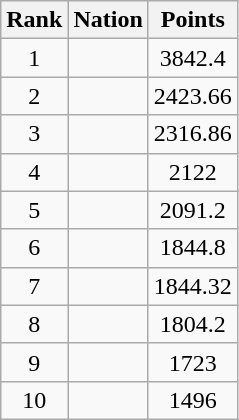<table class="wikitable sortable">
<tr>
<th>Rank</th>
<th>Nation</th>
<th>Points</th>
</tr>
<tr>
<td align=center>1</td>
<td></td>
<td align=center>3842.4</td>
</tr>
<tr>
<td align=center>2</td>
<td></td>
<td align=center>2423.66</td>
</tr>
<tr>
<td align=center>3</td>
<td></td>
<td align=center>2316.86</td>
</tr>
<tr>
<td align=center>4</td>
<td></td>
<td align=center>2122</td>
</tr>
<tr>
<td align=center>5</td>
<td></td>
<td align=center>2091.2</td>
</tr>
<tr>
<td align=center>6</td>
<td></td>
<td align=center>1844.8</td>
</tr>
<tr>
<td align=center>7</td>
<td></td>
<td align=center>1844.32</td>
</tr>
<tr>
<td align=center>8</td>
<td></td>
<td align=center>1804.2</td>
</tr>
<tr>
<td align=center>9</td>
<td></td>
<td align=center>1723</td>
</tr>
<tr>
<td align=center>10</td>
<td></td>
<td align=center>1496</td>
</tr>
</table>
